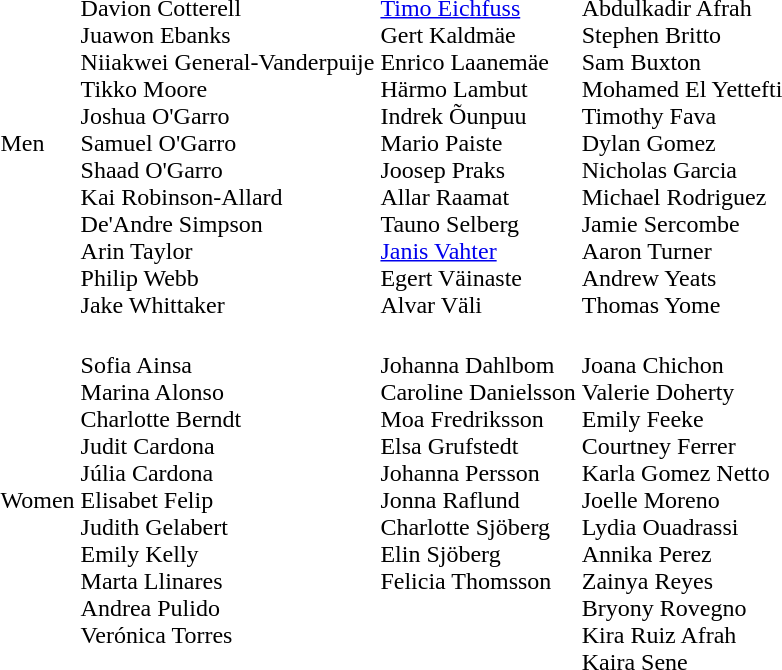<table>
<tr>
<td>Men</td>
<td valign=top nowrap><br>Davion Cotterell<br>Juawon Ebanks<br>Niiakwei General-Vanderpuije<br>Tikko Moore<br>Joshua O'Garro<br>Samuel O'Garro<br>Shaad O'Garro<br>Kai Robinson-Allard<br>De'Andre Simpson<br>Arin Taylor<br>Philip Webb<br>Jake Whittaker</td>
<td valign=top nowrap><br><a href='#'>Timo Eichfuss</a><br>Gert Kaldmäe<br>Enrico Laanemäe<br>Härmo Lambut<br>Indrek Õunpuu<br>Mario Paiste<br>Joosep Praks<br>Allar Raamat<br>Tauno Selberg<br><a href='#'>Janis Vahter</a><br>Egert Väinaste<br>Alvar Väli</td>
<td valign=top nowrap><br>Abdulkadir Afrah<br>Stephen Britto<br>Sam Buxton<br>Mohamed El Yettefti<br>Timothy Fava<br>Dylan Gomez<br>Nicholas Garcia<br>Michael Rodriguez<br>Jamie Sercombe<br>Aaron Turner<br>Andrew Yeats<br>Thomas Yome</td>
</tr>
<tr>
<td>Women</td>
<td valign=top nowrap><br>Sofia Ainsa<br>Marina Alonso<br>Charlotte Berndt<br>Judit Cardona<br>Júlia Cardona<br>Elisabet Felip<br>Judith Gelabert<br>Emily Kelly<br>Marta Llinares<br>Andrea Pulido<br>Verónica Torres</td>
<td valign=top nowrap><br>Johanna Dahlbom<br>Caroline Danielsson<br>Moa Fredriksson<br>Elsa Grufstedt<br>Johanna Persson<br>Jonna Raflund<br>Charlotte Sjöberg<br>Elin Sjöberg<br>Felicia Thomsson</td>
<td valign=top nowrap><br>Joana Chichon<br>Valerie Doherty<br>Emily Feeke<br>Courtney Ferrer<br>Karla Gomez Netto<br>Joelle Moreno<br>Lydia Ouadrassi<br>Annika Perez<br>Zainya Reyes<br>Bryony Rovegno<br>Kira Ruiz Afrah<br>Kaira Sene</td>
</tr>
</table>
